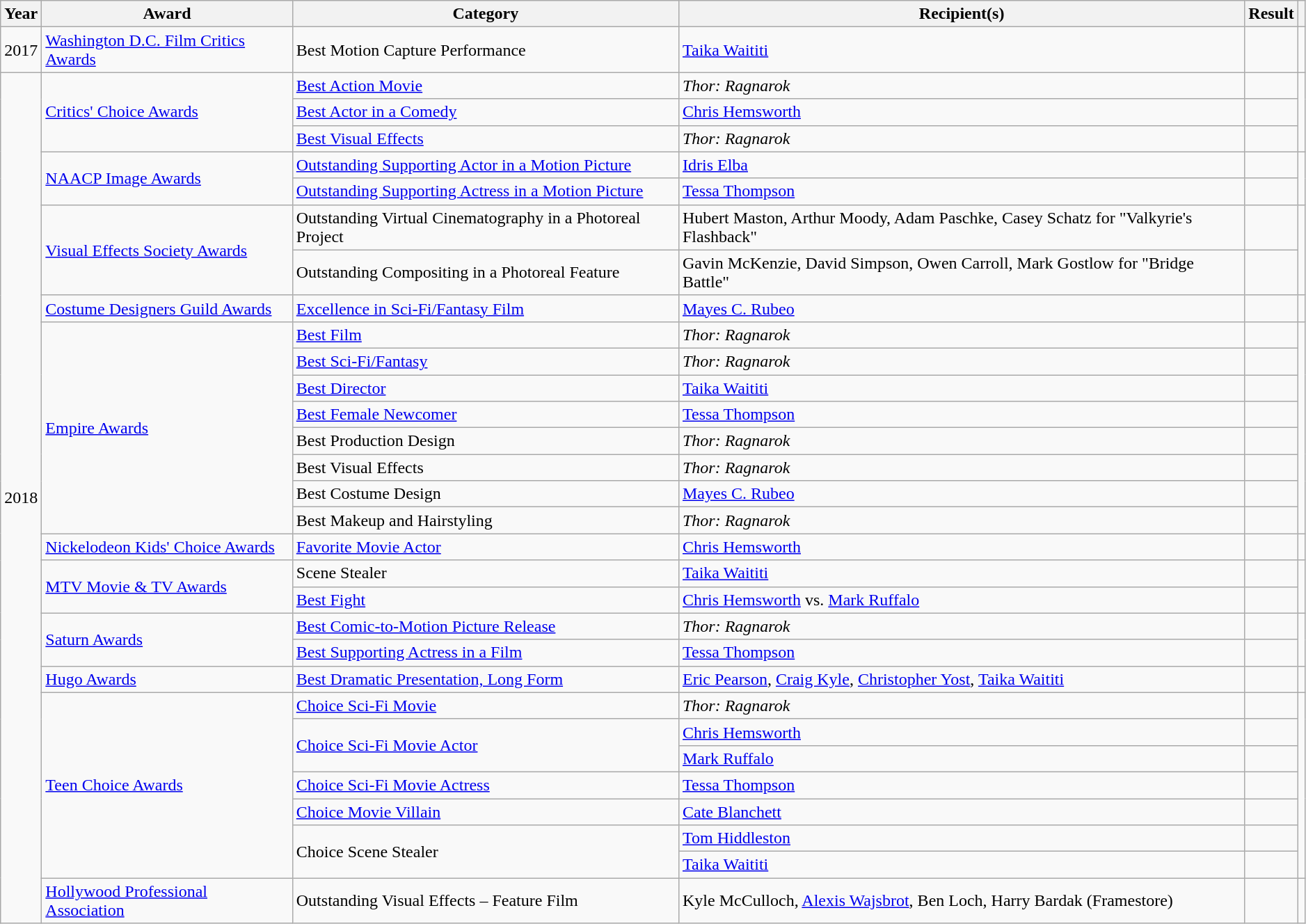<table class="wikitable sortable" style="width: 99%;">
<tr>
<th scope="col">Year</th>
<th scope="col">Award</th>
<th scope="col">Category</th>
<th scope="col">Recipient(s)</th>
<th scope="col">Result</th>
<th scope="col" class="unsortable"></th>
</tr>
<tr>
<td>2017</td>
<td><a href='#'>Washington D.C. Film Critics Awards</a></td>
<td>Best Motion Capture Performance</td>
<td><a href='#'>Taika Waititi</a></td>
<td></td>
<td style="text-align:center;"></td>
</tr>
<tr>
<td rowspan="30">2018</td>
<td rowspan="3"><a href='#'>Critics' Choice Awards</a></td>
<td><a href='#'>Best Action Movie</a></td>
<td><em>Thor: Ragnarok</em></td>
<td></td>
<td rowspan="3" style="text-align:center;"></td>
</tr>
<tr>
<td><a href='#'>Best Actor in a Comedy</a></td>
<td><a href='#'>Chris Hemsworth</a></td>
<td></td>
</tr>
<tr>
<td><a href='#'>Best Visual Effects</a></td>
<td><em>Thor: Ragnarok</em></td>
<td></td>
</tr>
<tr>
<td rowspan="2"><a href='#'>NAACP Image Awards</a></td>
<td><a href='#'>Outstanding Supporting Actor in a Motion Picture</a></td>
<td><a href='#'>Idris Elba</a></td>
<td></td>
<td rowspan="2" style="text-align:center;"><br></td>
</tr>
<tr>
<td><a href='#'>Outstanding Supporting Actress in a Motion Picture</a></td>
<td><a href='#'>Tessa Thompson</a></td>
<td></td>
</tr>
<tr>
<td rowspan="2"><a href='#'>Visual Effects Society Awards</a></td>
<td>Outstanding Virtual Cinematography in a Photoreal Project</td>
<td>Hubert Maston, Arthur Moody, Adam Paschke, Casey Schatz for "Valkyrie's Flashback"</td>
<td></td>
<td style="text-align:center;" rowspan="2"></td>
</tr>
<tr>
<td>Outstanding Compositing in a Photoreal Feature</td>
<td>Gavin McKenzie, David Simpson, Owen Carroll, Mark Gostlow for "Bridge Battle"</td>
<td></td>
</tr>
<tr>
<td><a href='#'>Costume Designers Guild Awards</a></td>
<td><a href='#'>Excellence in Sci-Fi/Fantasy Film</a></td>
<td><a href='#'>Mayes C. Rubeo</a></td>
<td></td>
<td style="text-align:center;"></td>
</tr>
<tr>
<td rowspan="8"><a href='#'>Empire Awards</a></td>
<td><a href='#'>Best Film</a></td>
<td><em>Thor: Ragnarok</em></td>
<td></td>
<td style="text-align:center;" rowspan="8"></td>
</tr>
<tr>
<td><a href='#'>Best Sci-Fi/Fantasy</a></td>
<td><em>Thor: Ragnarok</em></td>
<td></td>
</tr>
<tr>
<td><a href='#'>Best Director</a></td>
<td><a href='#'>Taika Waititi</a></td>
<td></td>
</tr>
<tr>
<td><a href='#'>Best Female Newcomer</a></td>
<td><a href='#'>Tessa Thompson</a></td>
<td></td>
</tr>
<tr>
<td>Best Production Design</td>
<td><em>Thor: Ragnarok</em></td>
<td></td>
</tr>
<tr>
<td>Best Visual Effects</td>
<td><em>Thor: Ragnarok</em></td>
<td></td>
</tr>
<tr>
<td>Best Costume Design</td>
<td><a href='#'>Mayes C. Rubeo</a></td>
<td></td>
</tr>
<tr>
<td>Best Makeup and Hairstyling</td>
<td><em>Thor: Ragnarok</em></td>
<td></td>
</tr>
<tr>
<td><a href='#'>Nickelodeon Kids' Choice Awards</a></td>
<td><a href='#'>Favorite Movie Actor</a></td>
<td><a href='#'>Chris Hemsworth</a></td>
<td></td>
<td style="text-align:center;"></td>
</tr>
<tr>
<td rowspan="2"><a href='#'>MTV Movie & TV Awards</a></td>
<td>Scene Stealer</td>
<td><a href='#'>Taika Waititi</a></td>
<td></td>
<td style="text-align:center;" rowspan="2"></td>
</tr>
<tr>
<td><a href='#'>Best Fight</a></td>
<td><a href='#'>Chris Hemsworth</a> vs. <a href='#'>Mark Ruffalo</a></td>
<td></td>
</tr>
<tr>
<td rowspan="2"><a href='#'>Saturn Awards</a></td>
<td><a href='#'>Best Comic-to-Motion Picture Release</a></td>
<td><em>Thor: Ragnarok</em></td>
<td></td>
<td style="text-align:center;" rowspan="2"><br></td>
</tr>
<tr>
<td><a href='#'>Best Supporting Actress in a Film</a></td>
<td><a href='#'>Tessa Thompson</a></td>
<td></td>
</tr>
<tr>
<td><a href='#'>Hugo Awards</a></td>
<td><a href='#'>Best Dramatic Presentation, Long Form</a></td>
<td><a href='#'>Eric Pearson</a>, <a href='#'>Craig Kyle</a>, <a href='#'>Christopher Yost</a>, <a href='#'>Taika Waititi</a></td>
<td></td>
<td style="text-align:center;"></td>
</tr>
<tr>
<td rowspan="7"><a href='#'>Teen Choice Awards</a></td>
<td><a href='#'>Choice Sci-Fi Movie</a></td>
<td><em>Thor: Ragnarok</em></td>
<td></td>
<td rowspan="7" style="text-align:center;"></td>
</tr>
<tr>
<td rowspan="2"><a href='#'>Choice Sci-Fi Movie Actor</a></td>
<td><a href='#'>Chris Hemsworth</a></td>
<td></td>
</tr>
<tr>
<td><a href='#'>Mark Ruffalo</a></td>
<td></td>
</tr>
<tr>
<td><a href='#'>Choice Sci-Fi Movie Actress</a></td>
<td><a href='#'>Tessa Thompson</a></td>
<td></td>
</tr>
<tr>
<td><a href='#'>Choice Movie Villain</a></td>
<td><a href='#'>Cate Blanchett</a></td>
<td></td>
</tr>
<tr>
<td rowspan="2">Choice Scene Stealer</td>
<td><a href='#'>Tom Hiddleston</a></td>
<td></td>
</tr>
<tr>
<td><a href='#'>Taika Waititi</a></td>
<td></td>
</tr>
<tr>
<td><a href='#'>Hollywood Professional Association</a></td>
<td>Outstanding Visual Effects – Feature Film</td>
<td>Kyle McCulloch, <a href='#'>Alexis Wajsbrot</a>, Ben Loch, Harry Bardak (Framestore)</td>
<td></td>
<td></td>
</tr>
</table>
